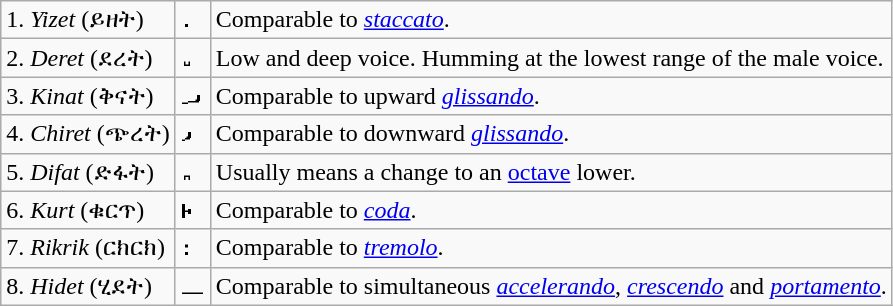<table class="wikitable">
<tr>
<td>1. <em>Yizet</em> (ይዘት)</td>
<td>᎐</td>
<td>Comparable to <em><a href='#'>staccato</a></em>.</td>
</tr>
<tr>
<td>2. <em>Deret</em> (ደረት)</td>
<td>᎑</td>
<td>Low and deep voice. Humming at the lowest range of the male voice.</td>
</tr>
<tr>
<td>3. <em>Kinat</em> (ቅናት)</td>
<td>᎕</td>
<td>Comparable to upward <em><a href='#'>glissando</a></em>.</td>
</tr>
<tr>
<td>4. <em>Chiret</em> (ጭረት)</td>
<td>᎖</td>
<td>Comparable to downward <em><a href='#'>glissando</a></em>.</td>
</tr>
<tr>
<td>5. <em>Difat</em> (ድፋት)</td>
<td>᎔</td>
<td>Usually means a change to an <a href='#'>octave</a> lower.</td>
</tr>
<tr>
<td>6. <em>Kurt</em> (ቁርጥ)</td>
<td>᎙</td>
<td>Comparable to <em><a href='#'>coda</a></em>.</td>
</tr>
<tr>
<td>7. <em>Rikrik</em> (ርክርክ)</td>
<td>᎓</td>
<td>Comparable to <em><a href='#'>tremolo</a></em>.</td>
</tr>
<tr>
<td>8. <em>Hidet</em> (ሂደት)</td>
<td>᎗</td>
<td>Comparable to simultaneous <em><a href='#'>accelerando</a></em>, <em><a href='#'>crescendo</a></em> and <em><a href='#'>portamento</a></em>.</td>
</tr>
</table>
